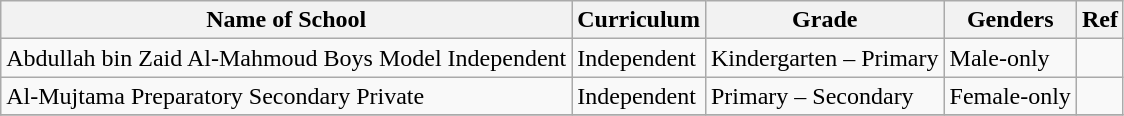<table class="wikitable">
<tr>
<th>Name of School</th>
<th>Curriculum</th>
<th>Grade</th>
<th>Genders</th>
<th>Ref</th>
</tr>
<tr>
<td>Abdullah bin Zaid Al-Mahmoud Boys Model Independent</td>
<td>Independent</td>
<td>Kindergarten – Primary</td>
<td>Male-only</td>
<td></td>
</tr>
<tr>
<td>Al-Mujtama Preparatory Secondary Private</td>
<td>Independent</td>
<td>Primary – Secondary</td>
<td>Female-only</td>
<td></td>
</tr>
<tr>
</tr>
</table>
